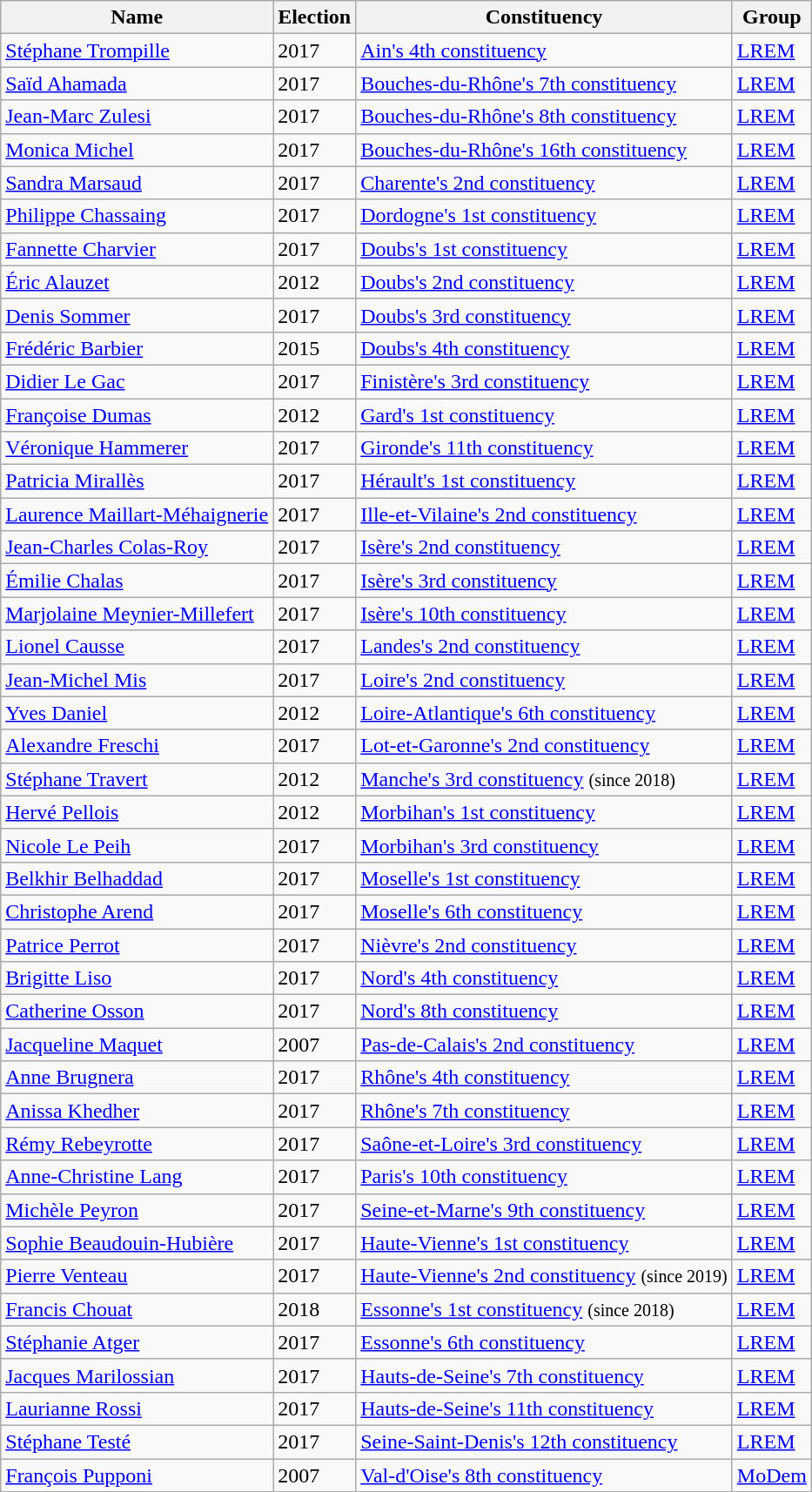<table class="wikitable sortable">
<tr>
<th>Name</th>
<th>Election</th>
<th>Constituency</th>
<th>Group</th>
</tr>
<tr>
<td><a href='#'>Stéphane Trompille</a></td>
<td>2017</td>
<td><a href='#'>Ain's 4th constituency</a></td>
<td><a href='#'>LREM</a></td>
</tr>
<tr>
<td><a href='#'>Saïd Ahamada</a></td>
<td>2017</td>
<td><a href='#'>Bouches-du-Rhône's 7th constituency</a></td>
<td><a href='#'>LREM</a></td>
</tr>
<tr>
<td><a href='#'>Jean-Marc Zulesi</a></td>
<td>2017</td>
<td><a href='#'>Bouches-du-Rhône's 8th constituency</a></td>
<td><a href='#'>LREM</a></td>
</tr>
<tr>
<td><a href='#'>Monica Michel</a></td>
<td>2017</td>
<td><a href='#'>Bouches-du-Rhône's 16th constituency</a></td>
<td><a href='#'>LREM</a></td>
</tr>
<tr>
<td><a href='#'>Sandra Marsaud</a></td>
<td>2017</td>
<td><a href='#'>Charente's 2nd constituency</a></td>
<td><a href='#'>LREM</a></td>
</tr>
<tr>
<td><a href='#'>Philippe Chassaing</a></td>
<td>2017</td>
<td><a href='#'>Dordogne's 1st constituency</a></td>
<td><a href='#'>LREM</a></td>
</tr>
<tr>
<td><a href='#'>Fannette Charvier</a></td>
<td>2017</td>
<td><a href='#'>Doubs's 1st constituency</a></td>
<td><a href='#'>LREM</a></td>
</tr>
<tr>
<td><a href='#'>Éric Alauzet</a></td>
<td>2012</td>
<td><a href='#'>Doubs's 2nd constituency</a></td>
<td><a href='#'>LREM</a></td>
</tr>
<tr>
<td><a href='#'>Denis Sommer</a></td>
<td>2017</td>
<td><a href='#'>Doubs's 3rd constituency</a></td>
<td><a href='#'>LREM</a></td>
</tr>
<tr>
<td><a href='#'>Frédéric Barbier</a></td>
<td>2015</td>
<td><a href='#'>Doubs's 4th constituency</a></td>
<td><a href='#'>LREM</a></td>
</tr>
<tr>
<td><a href='#'>Didier Le Gac</a></td>
<td>2017</td>
<td><a href='#'>Finistère's 3rd constituency</a></td>
<td><a href='#'>LREM</a></td>
</tr>
<tr>
<td><a href='#'>Françoise Dumas</a></td>
<td>2012</td>
<td><a href='#'>Gard's 1st constituency</a></td>
<td><a href='#'>LREM</a></td>
</tr>
<tr>
<td><a href='#'>Véronique Hammerer</a></td>
<td>2017</td>
<td><a href='#'>Gironde's 11th constituency</a></td>
<td><a href='#'>LREM</a></td>
</tr>
<tr>
<td><a href='#'>Patricia Mirallès</a></td>
<td>2017</td>
<td><a href='#'>Hérault's 1st constituency</a></td>
<td><a href='#'>LREM</a></td>
</tr>
<tr>
<td><a href='#'>Laurence Maillart-Méhaignerie</a></td>
<td>2017</td>
<td><a href='#'>Ille-et-Vilaine's 2nd constituency</a></td>
<td><a href='#'>LREM</a></td>
</tr>
<tr>
<td><a href='#'>Jean-Charles Colas-Roy</a></td>
<td>2017</td>
<td><a href='#'>Isère's 2nd constituency</a></td>
<td><a href='#'>LREM</a></td>
</tr>
<tr>
<td><a href='#'>Émilie Chalas</a></td>
<td>2017</td>
<td><a href='#'>Isère's 3rd constituency</a></td>
<td><a href='#'>LREM</a></td>
</tr>
<tr>
<td><a href='#'>Marjolaine Meynier-Millefert</a></td>
<td>2017</td>
<td><a href='#'>Isère's 10th constituency</a></td>
<td><a href='#'>LREM</a></td>
</tr>
<tr>
<td><a href='#'>Lionel Causse</a></td>
<td>2017</td>
<td><a href='#'>Landes's 2nd constituency</a></td>
<td><a href='#'>LREM</a></td>
</tr>
<tr>
<td><a href='#'>Jean-Michel Mis</a></td>
<td>2017</td>
<td><a href='#'>Loire's 2nd constituency</a></td>
<td><a href='#'>LREM</a></td>
</tr>
<tr>
<td><a href='#'>Yves Daniel</a></td>
<td>2012</td>
<td><a href='#'>Loire-Atlantique's 6th constituency</a></td>
<td><a href='#'>LREM</a></td>
</tr>
<tr>
<td><a href='#'>Alexandre Freschi</a></td>
<td>2017</td>
<td><a href='#'>Lot-et-Garonne's 2nd constituency</a></td>
<td><a href='#'>LREM</a></td>
</tr>
<tr>
<td><a href='#'>Stéphane Travert</a></td>
<td>2012</td>
<td><a href='#'>Manche's 3rd constituency</a> <small>(since 2018)</small></td>
<td><a href='#'>LREM</a></td>
</tr>
<tr>
<td><a href='#'>Hervé Pellois</a></td>
<td>2012</td>
<td><a href='#'>Morbihan's 1st constituency</a></td>
<td><a href='#'>LREM</a></td>
</tr>
<tr>
<td><a href='#'>Nicole Le Peih</a></td>
<td>2017</td>
<td><a href='#'>Morbihan's 3rd constituency</a></td>
<td><a href='#'>LREM</a></td>
</tr>
<tr>
<td><a href='#'>Belkhir Belhaddad</a></td>
<td>2017</td>
<td><a href='#'>Moselle's 1st constituency</a></td>
<td><a href='#'>LREM</a></td>
</tr>
<tr>
<td><a href='#'>Christophe Arend</a></td>
<td>2017</td>
<td><a href='#'>Moselle's 6th constituency</a></td>
<td><a href='#'>LREM</a></td>
</tr>
<tr>
<td><a href='#'>Patrice Perrot</a></td>
<td>2017</td>
<td><a href='#'>Nièvre's 2nd constituency</a></td>
<td><a href='#'>LREM</a></td>
</tr>
<tr>
<td><a href='#'>Brigitte Liso</a></td>
<td>2017</td>
<td><a href='#'>Nord's 4th constituency</a></td>
<td><a href='#'>LREM</a></td>
</tr>
<tr>
<td><a href='#'>Catherine Osson</a></td>
<td>2017</td>
<td><a href='#'>Nord's 8th constituency</a></td>
<td><a href='#'>LREM</a></td>
</tr>
<tr>
<td><a href='#'>Jacqueline Maquet</a></td>
<td>2007</td>
<td><a href='#'>Pas-de-Calais's 2nd constituency</a></td>
<td><a href='#'>LREM</a></td>
</tr>
<tr>
<td><a href='#'>Anne Brugnera</a></td>
<td>2017</td>
<td><a href='#'>Rhône's 4th constituency</a></td>
<td><a href='#'>LREM</a></td>
</tr>
<tr>
<td><a href='#'>Anissa Khedher</a></td>
<td>2017</td>
<td><a href='#'>Rhône's 7th constituency</a></td>
<td><a href='#'>LREM</a></td>
</tr>
<tr>
<td><a href='#'>Rémy Rebeyrotte</a></td>
<td>2017</td>
<td><a href='#'>Saône-et-Loire's 3rd constituency</a></td>
<td><a href='#'>LREM</a></td>
</tr>
<tr>
<td><a href='#'>Anne-Christine Lang</a></td>
<td>2017</td>
<td><a href='#'>Paris's 10th constituency</a></td>
<td><a href='#'>LREM</a></td>
</tr>
<tr>
<td><a href='#'>Michèle Peyron</a></td>
<td>2017</td>
<td><a href='#'>Seine-et-Marne's 9th constituency</a></td>
<td><a href='#'>LREM</a></td>
</tr>
<tr>
<td><a href='#'>Sophie Beaudouin-Hubière</a></td>
<td>2017</td>
<td><a href='#'>Haute-Vienne's 1st constituency</a></td>
<td><a href='#'>LREM</a></td>
</tr>
<tr>
<td><a href='#'>Pierre Venteau</a></td>
<td>2017</td>
<td><a href='#'>Haute-Vienne's 2nd constituency</a> <small>(since 2019)</small></td>
<td><a href='#'>LREM</a></td>
</tr>
<tr>
<td><a href='#'>Francis Chouat</a></td>
<td>2018</td>
<td><a href='#'>Essonne's 1st constituency</a> <small>(since 2018)</small></td>
<td><a href='#'>LREM</a></td>
</tr>
<tr>
<td><a href='#'>Stéphanie Atger</a></td>
<td>2017</td>
<td><a href='#'>Essonne's 6th constituency</a></td>
<td><a href='#'>LREM</a></td>
</tr>
<tr>
<td><a href='#'>Jacques Marilossian</a></td>
<td>2017</td>
<td><a href='#'>Hauts-de-Seine's 7th constituency</a></td>
<td><a href='#'>LREM</a></td>
</tr>
<tr>
<td><a href='#'>Laurianne Rossi</a></td>
<td>2017</td>
<td><a href='#'>Hauts-de-Seine's 11th constituency</a></td>
<td><a href='#'>LREM</a></td>
</tr>
<tr>
<td><a href='#'>Stéphane Testé</a></td>
<td>2017</td>
<td><a href='#'>Seine-Saint-Denis's 12th constituency</a></td>
<td><a href='#'>LREM</a></td>
</tr>
<tr>
<td><a href='#'>François Pupponi</a></td>
<td>2007</td>
<td><a href='#'>Val-d'Oise's 8th constituency</a></td>
<td><a href='#'>MoDem</a></td>
</tr>
</table>
